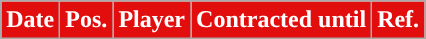<table class="wikitable plainrowheaders sortable">
<tr>
<th style="background:#e20e0e;color:#FFFFFF;">Date</th>
<th style="background:#e20e0e;color:#FFFFFF;">Pos.</th>
<th style="background:#e20e0e;color:#FFFFFF;">Player</th>
<th style="background:#e20e0e;color:#FFFFFF;">Contracted until</th>
<th style="background:#e20e0e;color:#FFFFFF;">Ref.</th>
</tr>
</table>
